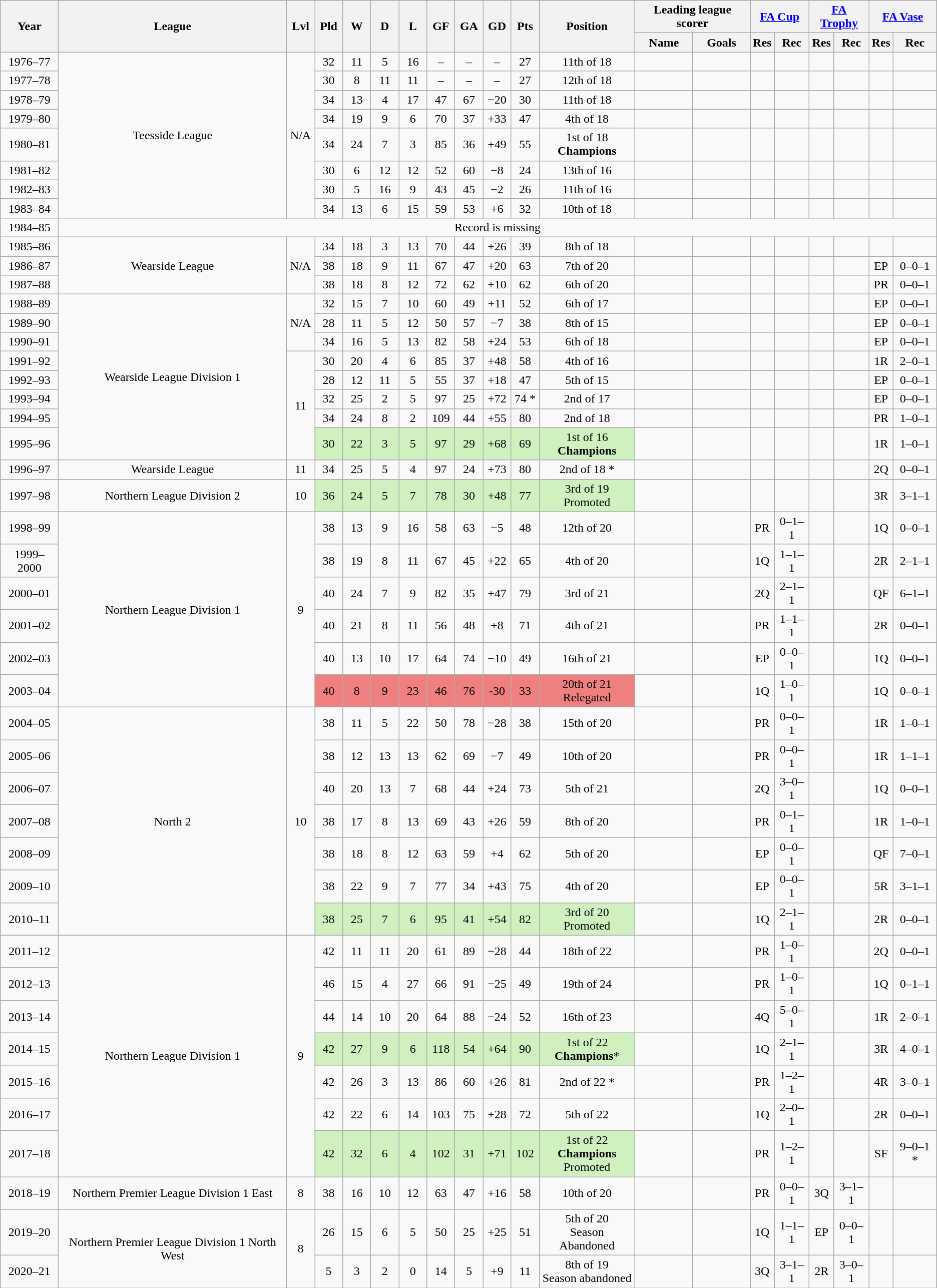<table class="wikitable" style="text-align:center;">
<tr>
<th rowspan="2">Year</th>
<th rowspan="2">League</th>
<th rowspan="2" width="30">Lvl</th>
<th rowspan="2" width="30">Pld</th>
<th rowspan="2" width="30">W</th>
<th rowspan="2" width="30">D</th>
<th rowspan="2" width="30">L</th>
<th rowspan="2" width="30">GF</th>
<th rowspan="2" width="30">GA</th>
<th rowspan="2" width="30">GD</th>
<th rowspan="2" width="30">Pts</th>
<th rowspan="2">Position</th>
<th colspan="2">Leading league scorer</th>
<th colspan="2"><a href='#'>FA Cup</a></th>
<th colspan="2"><a href='#'>FA Trophy</a></th>
<th colspan="2"><a href='#'>FA Vase</a></th>
</tr>
<tr>
<th>Name</th>
<th>Goals</th>
<th>Res</th>
<th>Rec</th>
<th>Res</th>
<th>Rec</th>
<th>Res</th>
<th>Rec</th>
</tr>
<tr>
<td>1976–77</td>
<td rowspan="8">Teesside League</td>
<td rowspan="8">N/A</td>
<td>32</td>
<td>11</td>
<td>5</td>
<td>16</td>
<td>–</td>
<td>–</td>
<td>–</td>
<td>27</td>
<td>11th of 18</td>
<td></td>
<td></td>
<td></td>
<td></td>
<td></td>
<td></td>
<td></td>
<td></td>
</tr>
<tr>
<td>1977–78</td>
<td>30</td>
<td>8</td>
<td>11</td>
<td>11</td>
<td>–</td>
<td>–</td>
<td>–</td>
<td>27</td>
<td>12th of 18</td>
<td></td>
<td></td>
<td></td>
<td></td>
<td></td>
<td></td>
<td></td>
<td></td>
</tr>
<tr>
<td>1978–79</td>
<td>34</td>
<td>13</td>
<td>4</td>
<td>17</td>
<td>47</td>
<td>67</td>
<td>−20</td>
<td>30</td>
<td>11th of 18</td>
<td></td>
<td></td>
<td></td>
<td></td>
<td></td>
<td></td>
<td></td>
<td></td>
</tr>
<tr>
<td>1979–80</td>
<td>34</td>
<td>19</td>
<td>9</td>
<td>6</td>
<td>70</td>
<td>37</td>
<td>+33</td>
<td>47</td>
<td>4th of 18</td>
<td></td>
<td></td>
<td></td>
<td></td>
<td></td>
<td></td>
<td></td>
<td></td>
</tr>
<tr>
<td>1980–81</td>
<td>34</td>
<td>24</td>
<td>7</td>
<td>3</td>
<td>85</td>
<td>36</td>
<td>+49</td>
<td>55</td>
<td>1st of 18<br><strong>Champions</strong></td>
<td></td>
<td></td>
<td></td>
<td></td>
<td></td>
<td></td>
<td></td>
<td></td>
</tr>
<tr>
<td>1981–82</td>
<td>30</td>
<td>6</td>
<td>12</td>
<td>12</td>
<td>52</td>
<td>60</td>
<td>−8</td>
<td>24</td>
<td>13th of 16</td>
<td></td>
<td></td>
<td></td>
<td></td>
<td></td>
<td></td>
<td></td>
<td></td>
</tr>
<tr>
<td>1982–83</td>
<td>30</td>
<td>5</td>
<td>16</td>
<td>9</td>
<td>43</td>
<td>45</td>
<td>−2</td>
<td>26</td>
<td>11th of 16</td>
<td></td>
<td></td>
<td></td>
<td></td>
<td></td>
<td></td>
<td></td>
<td></td>
</tr>
<tr>
<td>1983–84</td>
<td>34</td>
<td>13</td>
<td>6</td>
<td>15</td>
<td>59</td>
<td>53</td>
<td>+6</td>
<td>32</td>
<td>10th of 18</td>
<td></td>
<td></td>
<td></td>
<td></td>
<td></td>
<td></td>
<td></td>
<td></td>
</tr>
<tr>
<td>1984–85</td>
<td colspan="19">Record is missing</td>
</tr>
<tr>
<td>1985–86</td>
<td rowspan="3">Wearside League</td>
<td rowspan="3">N/A</td>
<td>34</td>
<td>18</td>
<td>3</td>
<td>13</td>
<td>70</td>
<td>44</td>
<td>+26</td>
<td>39</td>
<td>8th of 18</td>
<td></td>
<td></td>
<td></td>
<td></td>
<td></td>
<td></td>
<td></td>
<td></td>
</tr>
<tr>
<td>1986–87</td>
<td>38</td>
<td>18</td>
<td>9</td>
<td>11</td>
<td>67</td>
<td>47</td>
<td>+20</td>
<td>63</td>
<td>7th of 20</td>
<td></td>
<td></td>
<td></td>
<td></td>
<td></td>
<td></td>
<td>EP</td>
<td>0–0–1</td>
</tr>
<tr>
<td>1987–88</td>
<td>38</td>
<td>18</td>
<td>8</td>
<td>12</td>
<td>72</td>
<td>62</td>
<td>+10</td>
<td>62</td>
<td>6th of 20</td>
<td></td>
<td></td>
<td></td>
<td></td>
<td></td>
<td></td>
<td>PR</td>
<td>0–0–1</td>
</tr>
<tr>
<td>1988–89</td>
<td rowspan="8">Wearside League Division 1</td>
<td rowspan="3">N/A</td>
<td>32</td>
<td>15</td>
<td>7</td>
<td>10</td>
<td>60</td>
<td>49</td>
<td>+11</td>
<td>52</td>
<td>6th of 17</td>
<td></td>
<td></td>
<td></td>
<td></td>
<td></td>
<td></td>
<td>EP</td>
<td>0–0–1</td>
</tr>
<tr>
<td>1989–90</td>
<td>28</td>
<td>11</td>
<td>5</td>
<td>12</td>
<td>50</td>
<td>57</td>
<td>−7</td>
<td>38</td>
<td>8th of 15</td>
<td></td>
<td></td>
<td></td>
<td></td>
<td></td>
<td></td>
<td>EP</td>
<td>0–0–1</td>
</tr>
<tr>
<td>1990–91</td>
<td>34</td>
<td>16</td>
<td>5</td>
<td>13</td>
<td>82</td>
<td>58</td>
<td>+24</td>
<td>53</td>
<td>6th of 18</td>
<td></td>
<td></td>
<td></td>
<td></td>
<td></td>
<td></td>
<td>EP</td>
<td>0–0–1</td>
</tr>
<tr>
<td>1991–92</td>
<td rowspan="5">11</td>
<td>30</td>
<td>20</td>
<td>4</td>
<td>6</td>
<td>85</td>
<td>37</td>
<td>+48</td>
<td>58</td>
<td>4th of 16</td>
<td></td>
<td></td>
<td></td>
<td></td>
<td></td>
<td></td>
<td>1R</td>
<td>2–0–1</td>
</tr>
<tr>
<td>1992–93</td>
<td>28</td>
<td>12</td>
<td>11</td>
<td>5</td>
<td>55</td>
<td>37</td>
<td>+18</td>
<td>47</td>
<td>5th of 15</td>
<td></td>
<td></td>
<td></td>
<td></td>
<td></td>
<td></td>
<td>EP</td>
<td>0–0–1</td>
</tr>
<tr>
<td>1993–94</td>
<td>32</td>
<td>25</td>
<td>2</td>
<td>5</td>
<td>97</td>
<td>25</td>
<td>+72</td>
<td>74 *</td>
<td>2nd of 17</td>
<td></td>
<td></td>
<td></td>
<td></td>
<td></td>
<td></td>
<td>EP</td>
<td>0–0–1</td>
</tr>
<tr>
<td>1994–95</td>
<td>34</td>
<td>24</td>
<td>8</td>
<td>2</td>
<td>109</td>
<td>44</td>
<td>+55</td>
<td>80</td>
<td>2nd of 18</td>
<td></td>
<td></td>
<td></td>
<td></td>
<td></td>
<td></td>
<td>PR</td>
<td>1–0–1</td>
</tr>
<tr>
<td>1995–96</td>
<td bgcolor="#D0F0C0">30</td>
<td bgcolor="#D0F0C0">22</td>
<td bgcolor="#D0F0C0">3</td>
<td bgcolor="#D0F0C0">5</td>
<td bgcolor="#D0F0C0">97</td>
<td bgcolor="#D0F0C0">29</td>
<td bgcolor="#D0F0C0">+68</td>
<td bgcolor="#D0F0C0">69</td>
<td bgcolor="#D0F0C0">1st of 16<br><strong>Champions</strong></td>
<td></td>
<td></td>
<td></td>
<td></td>
<td></td>
<td></td>
<td>1R</td>
<td>1–0–1</td>
</tr>
<tr>
<td>1996–97</td>
<td>Wearside League</td>
<td>11</td>
<td>34</td>
<td>25</td>
<td>5</td>
<td>4</td>
<td>97</td>
<td>24</td>
<td>+73</td>
<td>80</td>
<td>2nd of 18 *</td>
<td></td>
<td></td>
<td></td>
<td></td>
<td></td>
<td></td>
<td>2Q</td>
<td>0–0–1</td>
</tr>
<tr>
<td>1997–98</td>
<td>Northern League Division 2</td>
<td>10</td>
<td bgcolor="#D0F0C0">36</td>
<td bgcolor="#D0F0C0">24</td>
<td bgcolor="#D0F0C0">5</td>
<td bgcolor="#D0F0C0">7</td>
<td bgcolor="#D0F0C0">78</td>
<td bgcolor="#D0F0C0">30</td>
<td bgcolor="#D0F0C0">+48</td>
<td bgcolor="#D0F0C0">77</td>
<td bgcolor="#D0F0C0">3rd of 19<br>Promoted</td>
<td></td>
<td></td>
<td></td>
<td></td>
<td></td>
<td></td>
<td>3R</td>
<td>3–1–1</td>
</tr>
<tr>
<td>1998–99</td>
<td rowspan="6">Northern League Division 1</td>
<td rowspan="6">9</td>
<td>38</td>
<td>13</td>
<td>9</td>
<td>16</td>
<td>58</td>
<td>63</td>
<td>−5</td>
<td>48</td>
<td>12th of 20</td>
<td></td>
<td></td>
<td>PR</td>
<td>0–1–1</td>
<td></td>
<td></td>
<td>1Q</td>
<td>0–0–1</td>
</tr>
<tr>
<td>1999–2000</td>
<td>38</td>
<td>19</td>
<td>8</td>
<td>11</td>
<td>67</td>
<td>45</td>
<td>+22</td>
<td>65</td>
<td>4th of 20</td>
<td></td>
<td></td>
<td>1Q</td>
<td>1–1–1</td>
<td></td>
<td></td>
<td>2R</td>
<td>2–1–1</td>
</tr>
<tr>
<td>2000–01</td>
<td>40</td>
<td>24</td>
<td>7</td>
<td>9</td>
<td>82</td>
<td>35</td>
<td>+47</td>
<td>79</td>
<td>3rd of 21</td>
<td></td>
<td></td>
<td>2Q</td>
<td>2–1–1</td>
<td></td>
<td></td>
<td>QF</td>
<td>6–1–1</td>
</tr>
<tr>
<td>2001–02</td>
<td>40</td>
<td>21</td>
<td>8</td>
<td>11</td>
<td>56</td>
<td>48</td>
<td>+8</td>
<td>71</td>
<td>4th of 21</td>
<td></td>
<td></td>
<td>PR</td>
<td>1–1–1</td>
<td></td>
<td></td>
<td>2R</td>
<td>0–0–1</td>
</tr>
<tr>
<td>2002–03</td>
<td>40</td>
<td>13</td>
<td>10</td>
<td>17</td>
<td>64</td>
<td>74</td>
<td>−10</td>
<td>49</td>
<td>16th of 21</td>
<td></td>
<td></td>
<td>EP</td>
<td>0–0–1</td>
<td></td>
<td></td>
<td>1Q</td>
<td>0–0–1</td>
</tr>
<tr>
<td>2003–04</td>
<td bgcolor="#F0 80 80">40</td>
<td bgcolor="#F0 80 80">8</td>
<td bgcolor="#F0 80 80">9</td>
<td bgcolor="#F0 80 80">23</td>
<td bgcolor="#F0 80 80">46</td>
<td bgcolor="#F0 80 80">76</td>
<td bgcolor="#F0 80 80">-30</td>
<td bgcolor="#F0 80 80">33</td>
<td bgcolor="#F0 80 80">20th of 21<br>Relegated</td>
<td></td>
<td></td>
<td>1Q</td>
<td>1–0–1</td>
<td></td>
<td></td>
<td>1Q</td>
<td>0–0–1</td>
</tr>
<tr>
<td>2004–05</td>
<td rowspan="7">North 2</td>
<td rowspan="7">10</td>
<td>38</td>
<td>11</td>
<td>5</td>
<td>22</td>
<td>50</td>
<td>78</td>
<td>−28</td>
<td>38</td>
<td>15th of 20</td>
<td></td>
<td></td>
<td>PR</td>
<td>0–0–1</td>
<td></td>
<td></td>
<td>1R</td>
<td>1–0–1</td>
</tr>
<tr>
<td>2005–06</td>
<td>38</td>
<td>12</td>
<td>13</td>
<td>13</td>
<td>62</td>
<td>69</td>
<td>−7</td>
<td>49</td>
<td>10th of 20</td>
<td></td>
<td></td>
<td>PR</td>
<td>0–0–1</td>
<td></td>
<td></td>
<td>1R</td>
<td>1–1–1</td>
</tr>
<tr>
<td>2006–07</td>
<td>40</td>
<td>20</td>
<td>13</td>
<td>7</td>
<td>68</td>
<td>44</td>
<td>+24</td>
<td>73</td>
<td>5th of 21</td>
<td></td>
<td></td>
<td>2Q</td>
<td>3–0–1</td>
<td></td>
<td></td>
<td>1Q</td>
<td>0–0–1</td>
</tr>
<tr>
<td>2007–08</td>
<td>38</td>
<td>17</td>
<td>8</td>
<td>13</td>
<td>69</td>
<td>43</td>
<td>+26</td>
<td>59</td>
<td>8th of 20</td>
<td></td>
<td></td>
<td>PR</td>
<td>0–1–1</td>
<td></td>
<td></td>
<td>1R</td>
<td>1–0–1</td>
</tr>
<tr>
<td>2008–09</td>
<td>38</td>
<td>18</td>
<td>8</td>
<td>12</td>
<td>63</td>
<td>59</td>
<td>+4</td>
<td>62</td>
<td>5th of 20</td>
<td></td>
<td></td>
<td>EP</td>
<td>0–0–1</td>
<td></td>
<td></td>
<td>QF</td>
<td>7–0–1</td>
</tr>
<tr>
<td>2009–10</td>
<td>38</td>
<td>22</td>
<td>9</td>
<td>7</td>
<td>77</td>
<td>34</td>
<td>+43</td>
<td>75</td>
<td>4th of 20</td>
<td></td>
<td></td>
<td>EP</td>
<td>0–0–1</td>
<td></td>
<td></td>
<td>5R</td>
<td>3–1–1</td>
</tr>
<tr>
<td>2010–11</td>
<td bgcolor="#D0F0C0">38</td>
<td bgcolor="#D0F0C0">25</td>
<td bgcolor="#D0F0C0">7</td>
<td bgcolor="#D0F0C0">6</td>
<td bgcolor="#D0F0C0">95</td>
<td bgcolor="#D0F0C0">41</td>
<td bgcolor="#D0F0C0">+54</td>
<td bgcolor="#D0F0C0">82</td>
<td bgcolor="#D0F0C0">3rd of 20<br>Promoted</td>
<td></td>
<td></td>
<td>1Q</td>
<td>2–1–1</td>
<td></td>
<td></td>
<td>2R</td>
<td>0–0–1</td>
</tr>
<tr>
<td>2011–12</td>
<td rowspan="7">Northern League Division 1</td>
<td rowspan="7">9</td>
<td>42</td>
<td>11</td>
<td>11</td>
<td>20</td>
<td>61</td>
<td>89</td>
<td>−28</td>
<td>44</td>
<td>18th of 22</td>
<td></td>
<td></td>
<td>PR</td>
<td>1–0–1</td>
<td></td>
<td></td>
<td>2Q</td>
<td>0–0–1</td>
</tr>
<tr>
<td>2012–13</td>
<td>46</td>
<td>15</td>
<td>4</td>
<td>27</td>
<td>66</td>
<td>91</td>
<td>−25</td>
<td>49</td>
<td>19th of 24</td>
<td></td>
<td></td>
<td>PR</td>
<td>1–0–1</td>
<td></td>
<td></td>
<td>1Q</td>
<td>0–1–1</td>
</tr>
<tr>
<td>2013–14</td>
<td>44</td>
<td>14</td>
<td>10</td>
<td>20</td>
<td>64</td>
<td>88</td>
<td>−24</td>
<td>52</td>
<td>16th of 23</td>
<td></td>
<td></td>
<td>4Q</td>
<td>5–0–1</td>
<td></td>
<td></td>
<td>1R</td>
<td>2–0–1</td>
</tr>
<tr>
<td>2014–15</td>
<td bgcolor="#D0F0C0">42</td>
<td bgcolor="#D0F0C0">27</td>
<td bgcolor="#D0F0C0">9</td>
<td bgcolor="#D0F0C0">6</td>
<td bgcolor="#D0F0C0">118</td>
<td bgcolor="#D0F0C0">54</td>
<td bgcolor="#D0F0C0">+64</td>
<td bgcolor="#D0F0C0">90</td>
<td bgcolor="#D0F0C0">1st of 22<br><strong>Champions</strong>*</td>
<td></td>
<td></td>
<td>1Q</td>
<td>2–1–1</td>
<td></td>
<td></td>
<td>3R</td>
<td>4–0–1</td>
</tr>
<tr>
<td>2015–16</td>
<td>42</td>
<td>26</td>
<td>3</td>
<td>13</td>
<td>86</td>
<td>60</td>
<td>+26</td>
<td>81</td>
<td>2nd of 22 *</td>
<td></td>
<td></td>
<td>PR</td>
<td>1–2–1</td>
<td></td>
<td></td>
<td>4R</td>
<td>3–0–1</td>
</tr>
<tr>
<td>2016–17</td>
<td>42</td>
<td>22</td>
<td>6</td>
<td>14</td>
<td>103</td>
<td>75</td>
<td>+28</td>
<td>72</td>
<td>5th of 22</td>
<td></td>
<td></td>
<td>1Q</td>
<td>2–0–1</td>
<td></td>
<td></td>
<td>2R</td>
<td>0–0–1</td>
</tr>
<tr>
<td>2017–18</td>
<td bgcolor="#D0F0C0">42</td>
<td bgcolor="#D0F0C0">32</td>
<td bgcolor="#D0F0C0">6</td>
<td bgcolor="#D0F0C0">4</td>
<td bgcolor="#D0F0C0">102</td>
<td bgcolor="#D0F0C0">31</td>
<td bgcolor="#D0F0C0">+71</td>
<td bgcolor="#D0F0C0">102</td>
<td bgcolor="#D0F0C0">1st of 22<br><strong>Champions</strong><br>Promoted</td>
<td></td>
<td></td>
<td>PR</td>
<td>1–2–1</td>
<td></td>
<td></td>
<td>SF</td>
<td>9–0–1 *</td>
</tr>
<tr>
<td>2018–19</td>
<td>Northern Premier League Division 1 East</td>
<td>8</td>
<td>38</td>
<td>16</td>
<td>10</td>
<td>12</td>
<td>63</td>
<td>47</td>
<td>+16</td>
<td>58</td>
<td>10th of 20</td>
<td></td>
<td></td>
<td>PR</td>
<td>0–0–1</td>
<td>3Q</td>
<td>3–1–1</td>
<td></td>
<td></td>
</tr>
<tr>
<td>2019–20</td>
<td rowspan="2">Northern Premier League Division 1 North West</td>
<td rowspan="2">8</td>
<td>26</td>
<td>15</td>
<td>6</td>
<td>5</td>
<td>50</td>
<td>25</td>
<td>+25</td>
<td>51</td>
<td>5th of 20<br>Season Abandoned</td>
<td></td>
<td></td>
<td>1Q</td>
<td>1–1–1</td>
<td>EP</td>
<td>0–0–1</td>
<td></td>
<td></td>
</tr>
<tr>
<td>2020–21</td>
<td>5</td>
<td>3</td>
<td>2</td>
<td>0</td>
<td>14</td>
<td>5</td>
<td>+9</td>
<td>11</td>
<td>8th of 19<br>Season abandoned</td>
<td></td>
<td></td>
<td>3Q</td>
<td>3–1–1</td>
<td>2R</td>
<td>3–0–1</td>
<td></td>
<td></td>
</tr>
</table>
